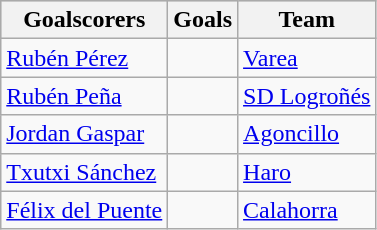<table class="wikitable sortable" class="wikitable">
<tr style="background:#ccc; text-align:center;">
<th>Goalscorers</th>
<th>Goals</th>
<th>Team</th>
</tr>
<tr>
<td> <a href='#'>Rubén Pérez</a></td>
<td></td>
<td><a href='#'>Varea</a></td>
</tr>
<tr>
<td> <a href='#'>Rubén Peña</a></td>
<td></td>
<td><a href='#'>SD Logroñés</a></td>
</tr>
<tr>
<td> <a href='#'>Jordan Gaspar</a></td>
<td></td>
<td><a href='#'>Agoncillo</a></td>
</tr>
<tr>
<td> <a href='#'>Txutxi Sánchez</a></td>
<td></td>
<td><a href='#'>Haro</a></td>
</tr>
<tr>
<td> <a href='#'>Félix del Puente</a></td>
<td></td>
<td><a href='#'>Calahorra</a></td>
</tr>
</table>
